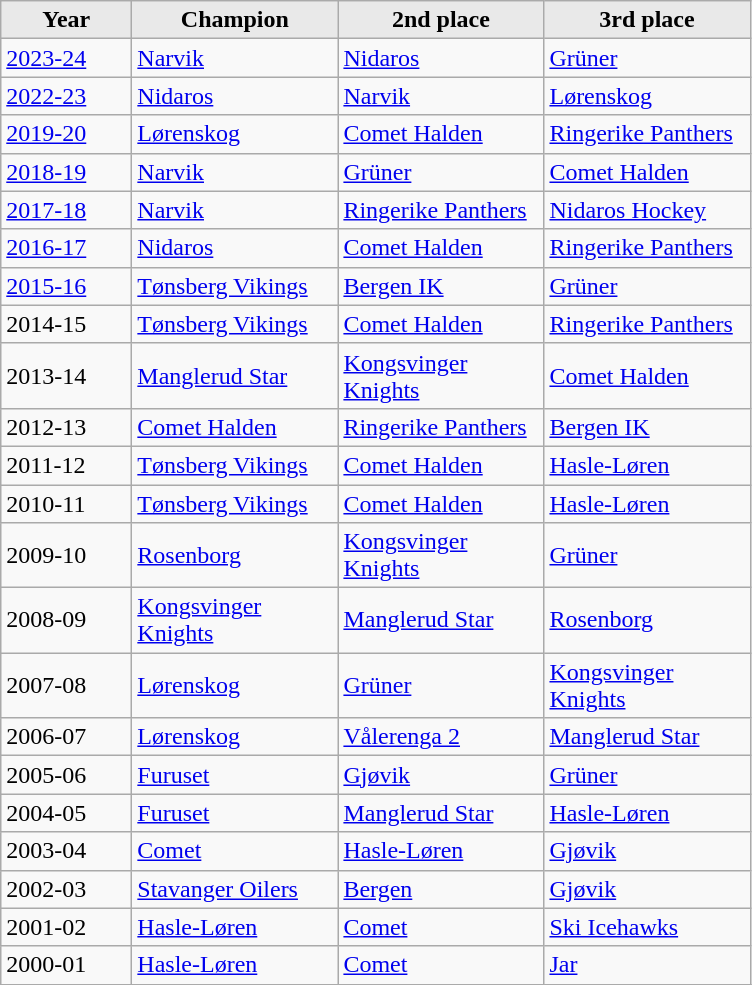<table class="wikitable">
<tr>
<th rowspan="1" colspan="1" style="background-color:#E9E9E9;width: 80px;">Year</th>
<th rowspan="1" colspan="1" style="background-color:#E9E9E9;width:130px;">Champion</th>
<th rowspan="1" colspan="1" style="background-color:#E9E9E9;width:130px;">2nd place</th>
<th rowspan="1" colspan="1" style="background-color:#E9E9E9;width:130px;">3rd place</th>
</tr>
<tr>
<td><a href='#'>2023-24</a></td>
<td><a href='#'>Narvik</a></td>
<td><a href='#'>Nidaros</a></td>
<td><a href='#'>Grüner</a></td>
</tr>
<tr>
<td><a href='#'>2022-23</a></td>
<td><a href='#'>Nidaros</a></td>
<td><a href='#'>Narvik</a></td>
<td><a href='#'>Lørenskog</a></td>
</tr>
<tr>
<td><a href='#'>2019-20</a></td>
<td><a href='#'>Lørenskog</a></td>
<td><a href='#'>Comet Halden</a></td>
<td><a href='#'>Ringerike Panthers</a></td>
</tr>
<tr>
<td><a href='#'>2018-19</a></td>
<td><a href='#'>Narvik</a></td>
<td><a href='#'>Grüner</a></td>
<td><a href='#'>Comet Halden</a></td>
</tr>
<tr>
<td><a href='#'>2017-18</a></td>
<td><a href='#'>Narvik</a></td>
<td><a href='#'>Ringerike Panthers</a></td>
<td><a href='#'>Nidaros Hockey</a></td>
</tr>
<tr>
<td><a href='#'>2016-17</a></td>
<td><a href='#'>Nidaros</a></td>
<td><a href='#'>Comet Halden</a></td>
<td><a href='#'>Ringerike Panthers</a></td>
</tr>
<tr>
<td><a href='#'>2015-16</a></td>
<td><a href='#'>Tønsberg Vikings</a></td>
<td><a href='#'>Bergen IK</a></td>
<td><a href='#'>Grüner</a></td>
</tr>
<tr>
<td>2014-15</td>
<td><a href='#'>Tønsberg Vikings</a></td>
<td><a href='#'>Comet Halden</a></td>
<td><a href='#'>Ringerike Panthers</a></td>
</tr>
<tr>
<td>2013-14</td>
<td><a href='#'>Manglerud Star</a></td>
<td><a href='#'>Kongsvinger Knights</a></td>
<td><a href='#'>Comet Halden</a></td>
</tr>
<tr>
<td>2012-13</td>
<td><a href='#'>Comet Halden</a></td>
<td><a href='#'>Ringerike Panthers</a></td>
<td><a href='#'>Bergen IK</a></td>
</tr>
<tr>
<td>2011-12</td>
<td><a href='#'>Tønsberg Vikings</a></td>
<td><a href='#'>Comet Halden</a></td>
<td><a href='#'>Hasle-Løren</a></td>
</tr>
<tr>
<td>2010-11</td>
<td><a href='#'>Tønsberg Vikings</a></td>
<td><a href='#'>Comet Halden</a></td>
<td><a href='#'>Hasle-Løren</a></td>
</tr>
<tr>
<td>2009-10</td>
<td><a href='#'>Rosenborg</a></td>
<td><a href='#'>Kongsvinger Knights</a></td>
<td><a href='#'>Grüner</a></td>
</tr>
<tr>
<td>2008-09</td>
<td><a href='#'>Kongsvinger Knights</a></td>
<td><a href='#'>Manglerud Star</a></td>
<td><a href='#'>Rosenborg</a></td>
</tr>
<tr>
<td>2007-08</td>
<td><a href='#'>Lørenskog</a></td>
<td><a href='#'>Grüner</a></td>
<td><a href='#'>Kongsvinger Knights</a></td>
</tr>
<tr>
<td>2006-07</td>
<td><a href='#'>Lørenskog</a></td>
<td><a href='#'>Vålerenga 2</a></td>
<td><a href='#'>Manglerud Star</a></td>
</tr>
<tr>
<td>2005-06</td>
<td><a href='#'>Furuset</a></td>
<td><a href='#'>Gjøvik</a></td>
<td><a href='#'>Grüner</a></td>
</tr>
<tr>
<td>2004-05</td>
<td><a href='#'>Furuset</a></td>
<td><a href='#'>Manglerud Star</a></td>
<td><a href='#'>Hasle-Løren</a></td>
</tr>
<tr>
<td>2003-04</td>
<td><a href='#'>Comet</a></td>
<td><a href='#'>Hasle-Løren</a></td>
<td><a href='#'>Gjøvik</a></td>
</tr>
<tr>
<td>2002-03</td>
<td><a href='#'>Stavanger Oilers</a></td>
<td><a href='#'>Bergen</a></td>
<td><a href='#'>Gjøvik</a></td>
</tr>
<tr>
<td>2001-02</td>
<td><a href='#'>Hasle-Løren</a></td>
<td><a href='#'>Comet</a></td>
<td><a href='#'>Ski Icehawks</a></td>
</tr>
<tr>
<td>2000-01</td>
<td><a href='#'>Hasle-Løren</a></td>
<td><a href='#'>Comet</a></td>
<td><a href='#'>Jar</a></td>
</tr>
<tr>
</tr>
</table>
